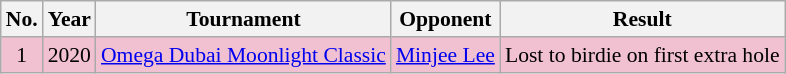<table class="wikitable" style="font-size:90%;">
<tr>
<th>No.</th>
<th>Year</th>
<th>Tournament</th>
<th>Opponent</th>
<th>Result</th>
</tr>
<tr style="background:#F2C1D1;">
<td align=center>1</td>
<td>2020</td>
<td><a href='#'>Omega Dubai Moonlight Classic</a></td>
<td> <a href='#'>Minjee Lee</a></td>
<td>Lost to birdie on first extra hole</td>
</tr>
</table>
